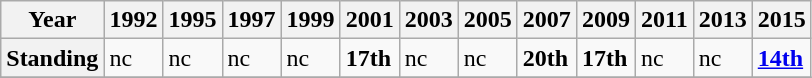<table class="wikitable">
<tr>
<th>Year</th>
<th>1992</th>
<th>1995</th>
<th>1997</th>
<th>1999</th>
<th>2001</th>
<th>2003</th>
<th>2005</th>
<th>2007</th>
<th>2009</th>
<th>2011</th>
<th>2013</th>
<th>2015</th>
</tr>
<tr>
<th>Standing</th>
<td>nc</td>
<td>nc</td>
<td>nc</td>
<td>nc</td>
<td><strong>17th</strong></td>
<td>nc</td>
<td>nc</td>
<td><strong>20th</strong></td>
<td><strong>17th</strong></td>
<td>nc</td>
<td>nc</td>
<td><strong><a href='#'>14th</a></strong></td>
</tr>
<tr>
</tr>
</table>
